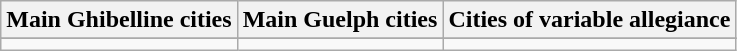<table class="wikitable">
<tr>
<th>Main Ghibelline cities</th>
<th>Main Guelph cities</th>
<th>Cities of variable allegiance</th>
</tr>
<tr>
</tr>
<tr valign="top">
<td></td>
<td></td>
<td></td>
</tr>
</table>
